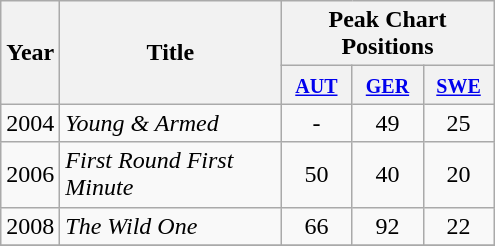<table class="wikitable">
<tr>
<th width="28" rowspan="2"><strong>Year</strong></th>
<th width="140" rowspan="2"><strong>Title</strong></th>
<th colspan="8"><strong>Peak Chart Positions</strong></th>
</tr>
<tr>
<th width="40"><small><a href='#'>AUT</a></small></th>
<th width="40"><small><a href='#'>GER</a></small></th>
<th width="40"><small><a href='#'>SWE</a></small></th>
</tr>
<tr>
<td>2004</td>
<td align="left"><em>Young & Armed</em></td>
<td align="center">-</td>
<td align="center">49</td>
<td align="center">25</td>
</tr>
<tr>
<td>2006</td>
<td align="left"><em>First Round First Minute</em></td>
<td align="center">50</td>
<td align="center">40</td>
<td align="center">20</td>
</tr>
<tr>
<td>2008</td>
<td align="left"><em>The Wild One</em></td>
<td align="center">66</td>
<td align="center">92</td>
<td align="center">22</td>
</tr>
<tr>
</tr>
</table>
